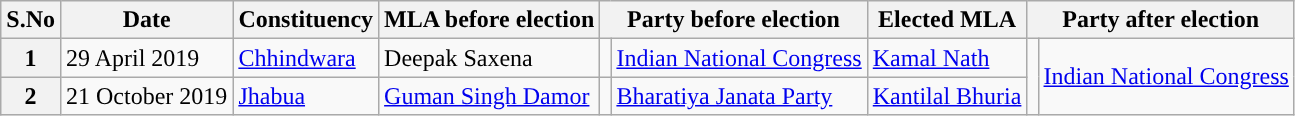<table class="wikitable sortable">
<tr>
<th>S.No</th>
<th>Date</th>
<th>Constituency</th>
<th>MLA before election</th>
<th colspan="2">Party before election</th>
<th>Elected MLA</th>
<th colspan="2">Party after election</th>
</tr>
<tr>
<th>1</th>
<td>29 April 2019</td>
<td><a href='#'>Chhindwara</a></td>
<td>Deepak Saxena</td>
<td></td>
<td><a href='#'>Indian National Congress</a></td>
<td><a href='#'>Kamal Nath</a></td>
<td rowspan="2"></td>
<td rowspan="2"><a href='#'>Indian National Congress</a></td>
</tr>
<tr>
<th>2</th>
<td>21 October 2019</td>
<td><a href='#'>Jhabua</a></td>
<td><a href='#'>Guman Singh Damor</a></td>
<td></td>
<td><a href='#'>Bharatiya Janata Party</a></td>
<td><a href='#'>Kantilal Bhuria</a></td>
</tr>
</table>
